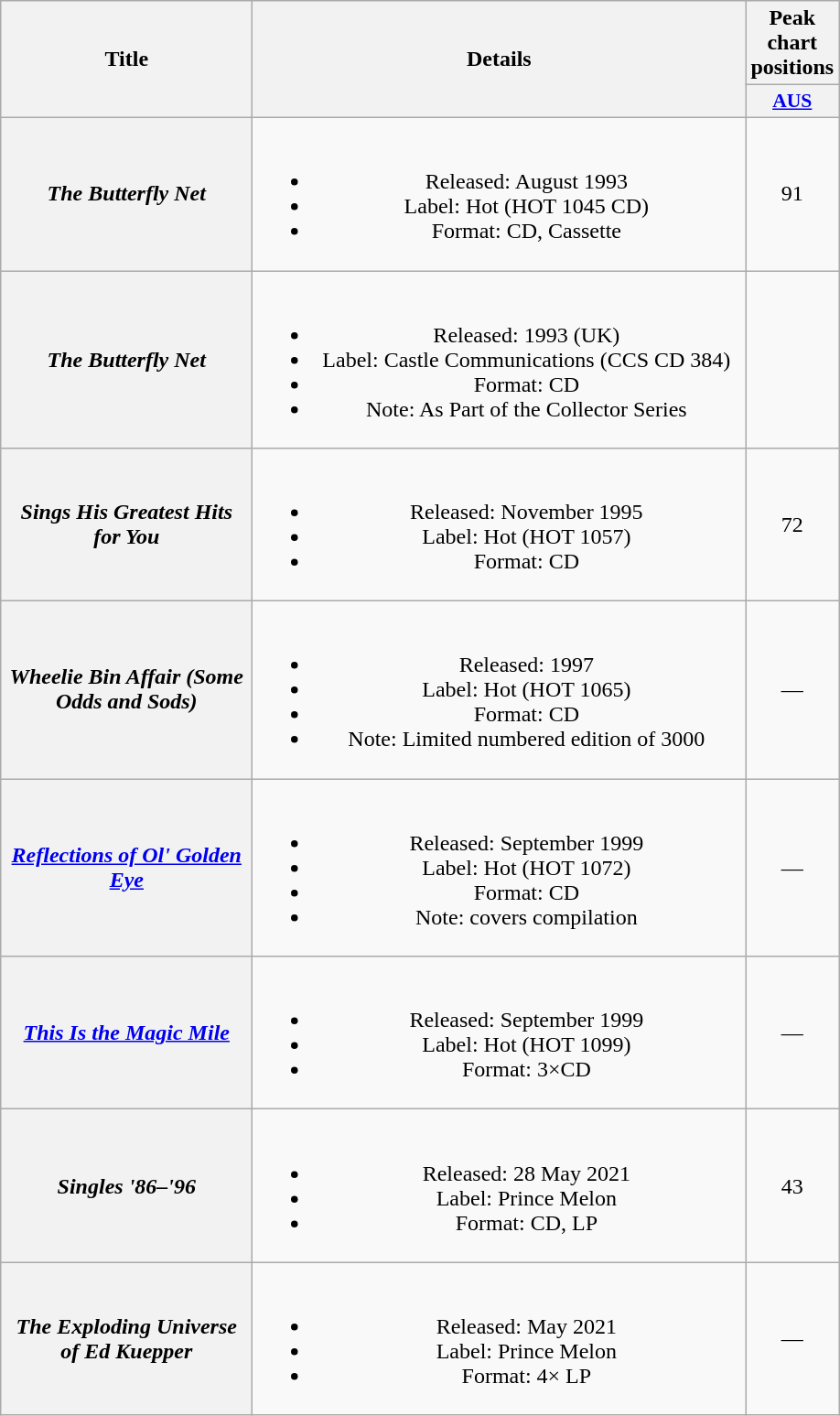<table class="wikitable plainrowheaders" style="text-align:center;" border="1">
<tr>
<th scope="col" rowspan="2" style="width:11em;">Title</th>
<th scope="col" rowspan="2" style="width:22em;">Details</th>
<th scope="col" colspan="1">Peak chart positions</th>
</tr>
<tr>
<th scope="col" style="width:3em;font-size:90%;"><a href='#'>AUS</a><br></th>
</tr>
<tr>
<th scope="row"><em>The Butterfly Net</em></th>
<td><br><ul><li>Released: August 1993</li><li>Label: Hot (HOT 1045 CD)</li><li>Format: CD, Cassette</li></ul></td>
<td>91</td>
</tr>
<tr>
<th scope="row"><em>The Butterfly Net</em></th>
<td><br><ul><li>Released: 1993 (UK)</li><li>Label: Castle Communications (CCS CD 384)</li><li>Format: CD</li><li>Note: As Part of the Collector Series</li></ul></td>
<td></td>
</tr>
<tr>
<th scope="row"><em>Sings His Greatest Hits for You</em></th>
<td><br><ul><li>Released: November 1995</li><li>Label: Hot (HOT 1057)</li><li>Format: CD</li></ul></td>
<td>72</td>
</tr>
<tr>
<th scope="row"><em>Wheelie Bin Affair (Some Odds and Sods)</em></th>
<td><br><ul><li>Released: 1997</li><li>Label: Hot (HOT 1065)</li><li>Format: CD</li><li>Note: Limited numbered edition of 3000</li></ul></td>
<td>—</td>
</tr>
<tr>
<th scope="row"><em><a href='#'>Reflections of Ol' Golden Eye</a></em></th>
<td><br><ul><li>Released: September 1999</li><li>Label: Hot (HOT 1072)</li><li>Format: CD</li><li>Note: covers compilation</li></ul></td>
<td>—</td>
</tr>
<tr>
<th scope="row"><em><a href='#'>This Is the Magic Mile</a></em></th>
<td><br><ul><li>Released: September 1999</li><li>Label: Hot (HOT 1099)</li><li>Format: 3×CD</li></ul></td>
<td>—</td>
</tr>
<tr>
<th scope="row"><em>Singles '86–'96</em></th>
<td><br><ul><li>Released: 28 May 2021</li><li>Label: Prince Melon</li><li>Format: CD, LP</li></ul></td>
<td>43<br></td>
</tr>
<tr>
<th scope="row"><em>The Exploding Universe of Ed Kuepper</em></th>
<td><br><ul><li>Released: May 2021</li><li>Label: Prince Melon</li><li>Format: 4× LP</li></ul></td>
<td>—</td>
</tr>
</table>
